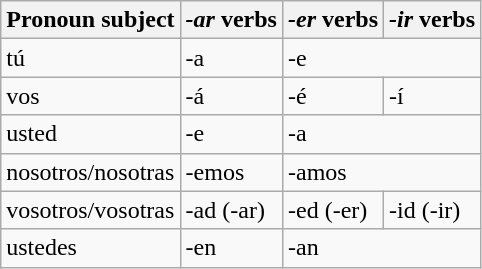<table class="wikitable">
<tr>
<th>Pronoun subject</th>
<th><em>-ar</em> verbs</th>
<th><em>-er</em> verbs</th>
<th><em>-ir</em> verbs</th>
</tr>
<tr>
<td>tú</td>
<td>-a</td>
<td colspan="2">-e</td>
</tr>
<tr>
<td>vos</td>
<td>-á</td>
<td>-é</td>
<td>-í</td>
</tr>
<tr>
<td>usted</td>
<td>-e</td>
<td colspan="2">-a</td>
</tr>
<tr>
<td>nosotros/nosotras</td>
<td>-emos</td>
<td colspan="2">-amos</td>
</tr>
<tr>
<td>vosotros/vosotras</td>
<td>-ad (-ar)</td>
<td>-ed (-er)</td>
<td>-id (-ir)</td>
</tr>
<tr>
<td>ustedes</td>
<td>-en</td>
<td colspan="2">-an</td>
</tr>
</table>
